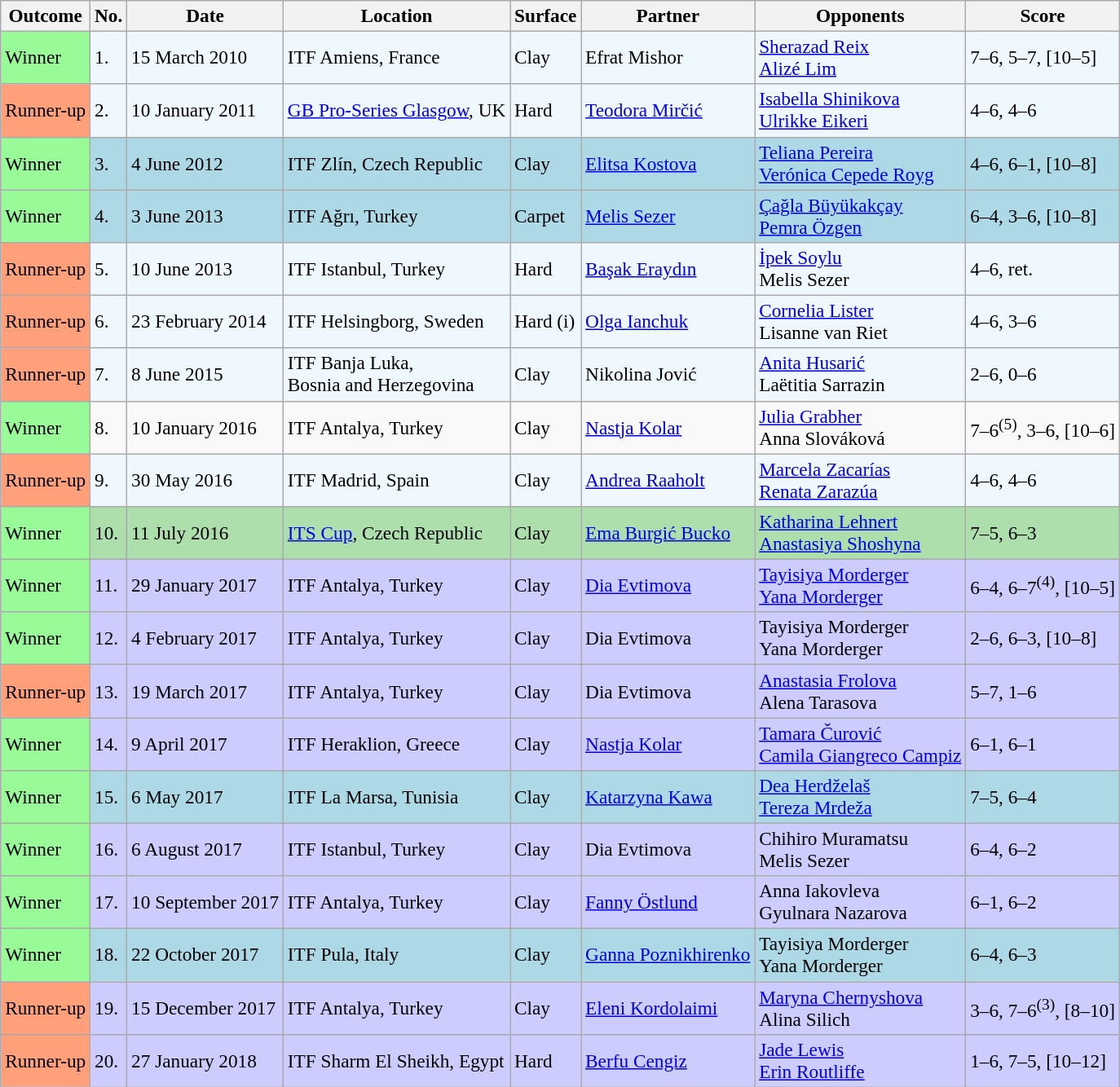<table class=wikitable style=font-size:97%>
<tr>
<th>Outcome</th>
<th>No.</th>
<th>Date</th>
<th>Location</th>
<th>Surface</th>
<th>Partner</th>
<th>Opponents</th>
<th>Score</th>
</tr>
<tr style="background:#f0f8ff;">
<td style="background:#98fb98;">Winner</td>
<td>1.</td>
<td>15 March 2010</td>
<td>ITF Amiens, France</td>
<td>Clay</td>
<td> Efrat Mishor</td>
<td> <a href='#'>Sherazad Reix</a> <br>  <a href='#'>Alizé Lim</a></td>
<td>7–6, 5–7, [10–5]</td>
</tr>
<tr style="background:#f0f8ff;">
<td bgcolor=#FFA07A>Runner-up</td>
<td>2.</td>
<td>10 January 2011</td>
<td><a href='#'>GB Pro-Series Glasgow</a>, UK</td>
<td>Hard</td>
<td> <a href='#'>Teodora Mirčić</a></td>
<td> <a href='#'>Isabella Shinikova</a> <br>  <a href='#'>Ulrikke Eikeri</a></td>
<td>4–6, 4–6</td>
</tr>
<tr style="background:lightblue;">
<td style="background:#98fb98;">Winner</td>
<td>3.</td>
<td>4 June 2012</td>
<td>ITF Zlín, Czech Republic</td>
<td>Clay</td>
<td> <a href='#'>Elitsa Kostova</a></td>
<td> <a href='#'>Teliana Pereira</a> <br>  <a href='#'>Verónica Cepede Royg</a></td>
<td>4–6, 6–1, [10–8]</td>
</tr>
<tr style="background:lightblue;">
<td style="background:#98fb98;">Winner</td>
<td>4.</td>
<td>3 June 2013</td>
<td>ITF Ağrı, Turkey</td>
<td>Carpet</td>
<td> <a href='#'>Melis Sezer</a></td>
<td> <a href='#'>Çağla Büyükakçay</a> <br>  <a href='#'>Pemra Özgen</a></td>
<td>6–4, 3–6, [10–8]</td>
</tr>
<tr style="background:#f0f8ff;">
<td bgcolor=#FFA07A>Runner-up</td>
<td>5.</td>
<td>10 June 2013</td>
<td>ITF Istanbul, Turkey</td>
<td>Hard</td>
<td> <a href='#'>Başak Eraydın</a></td>
<td> <a href='#'>İpek Soylu</a> <br>  Melis Sezer</td>
<td>4–6, ret.</td>
</tr>
<tr style="background:#f0f8ff;">
<td bgcolor=#FFA07A>Runner-up</td>
<td>6.</td>
<td>23 February 2014</td>
<td>ITF Helsingborg, Sweden</td>
<td>Hard (i)</td>
<td> <a href='#'>Olga Ianchuk</a></td>
<td> <a href='#'>Cornelia Lister</a> <br>  Lisanne van Riet</td>
<td>4–6, 3–6</td>
</tr>
<tr style="background:#f0f8ff;">
<td bgcolor=#FFA07A>Runner-up</td>
<td>7.</td>
<td>8 June 2015</td>
<td>ITF Banja Luka, <br>Bosnia and Herzegovina</td>
<td>Clay</td>
<td> Nikolina Jović</td>
<td> <a href='#'>Anita Husarić</a> <br>  Laëtitia Sarrazin</td>
<td>2–6, 0–6</td>
</tr>
<tr>
<td style="background:#98fb98;">Winner</td>
<td>8.</td>
<td>10 January 2016</td>
<td>ITF Antalya, Turkey</td>
<td>Clay</td>
<td> <a href='#'>Nastja Kolar</a></td>
<td> <a href='#'>Julia Grabher</a> <br>  Anna Slováková</td>
<td>7–6<sup>(5)</sup>, 3–6, [10–6]</td>
</tr>
<tr style="background:#f0f8ff;">
<td bgcolor=#FFA07A>Runner-up</td>
<td>9.</td>
<td>30 May 2016</td>
<td>ITF Madrid, Spain</td>
<td>Clay</td>
<td> <a href='#'>Andrea Raaholt</a></td>
<td> <a href='#'>Marcela Zacarías</a> <br>  <a href='#'>Renata Zarazúa</a></td>
<td>4–6, 4–6</td>
</tr>
<tr style="background:#addfad;">
<td style="background:#98fb98;">Winner</td>
<td>10.</td>
<td>11 July 2016</td>
<td><a href='#'>ITS Cup</a>, Czech Republic</td>
<td>Clay</td>
<td> <a href='#'>Ema Burgić Bucko</a></td>
<td> <a href='#'>Katharina Lehnert</a> <br>  <a href='#'>Anastasiya Shoshyna</a></td>
<td>7–5, 6–3</td>
</tr>
<tr style="background:#ccccff;">
<td style="background:#98fb98;">Winner</td>
<td>11.</td>
<td>29 January 2017</td>
<td>ITF Antalya, Turkey</td>
<td>Clay</td>
<td> <a href='#'>Dia Evtimova</a></td>
<td> <a href='#'>Tayisiya Morderger</a> <br>  <a href='#'>Yana Morderger</a></td>
<td>6–4, 6–7<sup>(4)</sup>, [10–5]</td>
</tr>
<tr style="background:#ccccff;">
<td style="background:#98fb98;">Winner</td>
<td>12.</td>
<td>4 February 2017</td>
<td>ITF Antalya, Turkey</td>
<td>Clay</td>
<td> Dia Evtimova</td>
<td> Tayisiya Morderger <br>  Yana Morderger</td>
<td>2–6, 6–3, [10–8]</td>
</tr>
<tr style="background:#ccccff;">
<td bgcolor="FFA07A">Runner-up</td>
<td>13.</td>
<td>19 March 2017</td>
<td>ITF Antalya, Turkey</td>
<td>Clay</td>
<td> Dia Evtimova</td>
<td> <a href='#'>Anastasia Frolova</a> <br>  Alena Tarasova</td>
<td>5–7, 1–6</td>
</tr>
<tr style="background:#ccccff;">
<td style="background:#98fb98;">Winner</td>
<td>14.</td>
<td>9 April 2017</td>
<td>ITF Heraklion, Greece</td>
<td>Clay</td>
<td> <a href='#'>Nastja Kolar</a></td>
<td> <a href='#'>Tamara Čurović</a> <br>  <a href='#'>Camila Giangreco Campiz</a></td>
<td>6–1, 6–1</td>
</tr>
<tr style="background:lightblue;">
<td style="background:#98fb98;">Winner</td>
<td>15.</td>
<td>6 May 2017</td>
<td>ITF La Marsa, Tunisia</td>
<td>Clay</td>
<td> <a href='#'>Katarzyna Kawa</a></td>
<td> <a href='#'>Dea Herdželaš</a> <br>  <a href='#'>Tereza Mrdeža</a></td>
<td>7–5, 6–4</td>
</tr>
<tr style="background:#ccccff;">
<td style="background:#98fb98;">Winner</td>
<td>16.</td>
<td>6 August 2017</td>
<td>ITF Istanbul, Turkey</td>
<td>Clay</td>
<td> Dia Evtimova</td>
<td> Chihiro Muramatsu <br>  Melis Sezer</td>
<td>6–4, 6–2</td>
</tr>
<tr style="background:#ccccff;">
<td style="background:#98fb98;">Winner</td>
<td>17.</td>
<td>10 September 2017</td>
<td>ITF Antalya, Turkey</td>
<td>Clay</td>
<td> <a href='#'>Fanny Östlund</a></td>
<td> Anna Iakovleva <br>  Gyulnara Nazarova</td>
<td>6–1, 6–2</td>
</tr>
<tr style="background:lightblue;">
<td style="background:#98fb98;">Winner</td>
<td>18.</td>
<td>22 October 2017</td>
<td>ITF Pula, Italy</td>
<td>Clay</td>
<td> <a href='#'>Ganna Poznikhirenko</a></td>
<td> Tayisiya Morderger <br>  Yana Morderger</td>
<td>6–4, 6–3</td>
</tr>
<tr style="background:#ccccff;">
<td style="background:#ffa07a;">Runner-up</td>
<td>19.</td>
<td>15 December 2017</td>
<td>ITF Antalya, Turkey</td>
<td>Clay</td>
<td> <a href='#'>Eleni Kordolaimi</a></td>
<td> <a href='#'>Maryna Chernyshova</a> <br>  Alina Silich</td>
<td>3–6, 7–6<sup>(3)</sup>, [8–10]</td>
</tr>
<tr style="background:#ccccff;">
<td style="background:#ffa07a;">Runner-up</td>
<td>20.</td>
<td>27 January 2018</td>
<td>ITF Sharm El Sheikh, Egypt</td>
<td>Hard</td>
<td> <a href='#'>Berfu Cengiz</a></td>
<td> <a href='#'>Jade Lewis</a> <br>  <a href='#'>Erin Routliffe</a></td>
<td>1–6, 7–5, [10–12]</td>
</tr>
</table>
